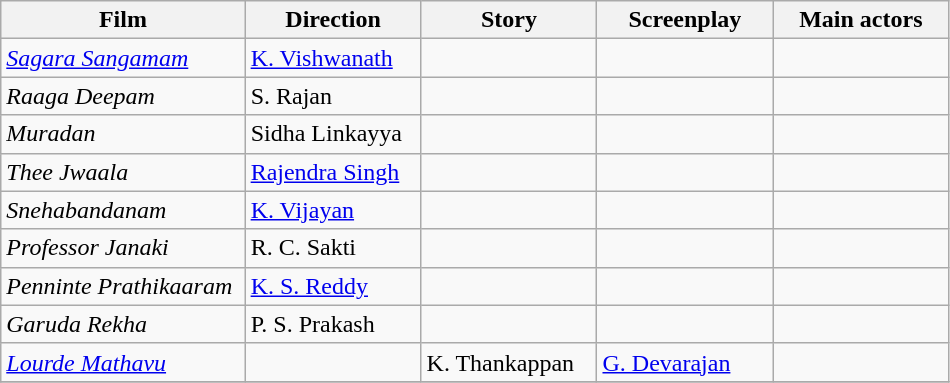<table class="wikitable sortable">
<tr>
<th width="25%">Film</th>
<th width="18%">Direction</th>
<th width="18%">Story</th>
<th width="18%">Screenplay</th>
<th width="18%">Main actors</th>
</tr>
<tr valign="top">
<td><em><a href='#'>Sagara Sangamam</a></em></td>
<td><a href='#'>K. Vishwanath</a></td>
<td> </td>
<td> </td>
<td> </td>
</tr>
<tr valign="top">
<td><em>Raaga Deepam</em></td>
<td>S. Rajan</td>
<td> </td>
<td> </td>
<td> </td>
</tr>
<tr valign="top">
<td><em>Muradan</em></td>
<td>Sidha Linkayya</td>
<td> </td>
<td> </td>
<td> </td>
</tr>
<tr valign="top">
<td><em>Thee Jwaala</em></td>
<td><a href='#'>Rajendra Singh</a></td>
<td> </td>
<td> </td>
<td> </td>
</tr>
<tr valign="top">
<td><em>Snehabandanam</em></td>
<td><a href='#'>K. Vijayan</a></td>
<td> </td>
<td> </td>
<td> </td>
</tr>
<tr valign="top">
<td><em>Professor Janaki</em></td>
<td>R. C. Sakti</td>
<td> </td>
<td> </td>
<td> </td>
</tr>
<tr valign="top">
<td><em>Penninte Prathikaaram</em></td>
<td><a href='#'>K. S. Reddy</a></td>
<td> </td>
<td> </td>
<td> </td>
</tr>
<tr valign="top">
<td><em>Garuda Rekha</em></td>
<td>P. S. Prakash</td>
<td> </td>
<td> </td>
<td> </td>
</tr>
<tr valign="top">
<td><em><a href='#'>Lourde Mathavu</a></em></td>
<td></td>
<td>K. Thankappan</td>
<td><a href='#'>G. Devarajan</a></td>
<td></td>
</tr>
<tr>
</tr>
</table>
